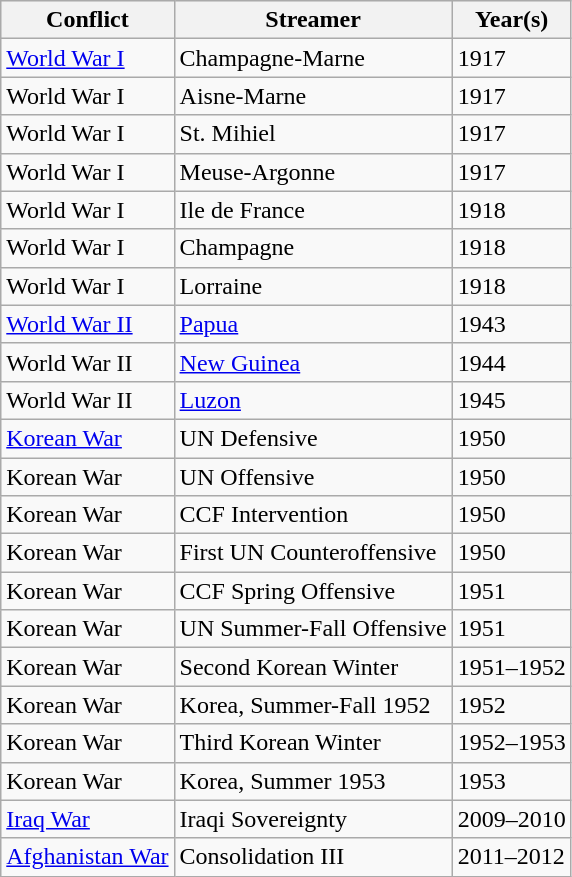<table class="wikitable">
<tr style="background:#efefef;">
<th>Conflict</th>
<th>Streamer</th>
<th>Year(s)</th>
</tr>
<tr>
<td><a href='#'>World War I</a></td>
<td>Champagne-Marne</td>
<td>1917</td>
</tr>
<tr>
<td>World War I</td>
<td>Aisne-Marne</td>
<td>1917</td>
</tr>
<tr>
<td>World War I</td>
<td>St. Mihiel</td>
<td>1917</td>
</tr>
<tr>
<td>World War I</td>
<td>Meuse-Argonne</td>
<td>1917</td>
</tr>
<tr>
<td>World War I</td>
<td>Ile de France</td>
<td>1918</td>
</tr>
<tr>
<td>World War I</td>
<td>Champagne</td>
<td>1918</td>
</tr>
<tr>
<td>World War I</td>
<td>Lorraine</td>
<td>1918</td>
</tr>
<tr>
<td><a href='#'>World War II</a></td>
<td><a href='#'>Papua</a></td>
<td>1943</td>
</tr>
<tr>
<td>World War II</td>
<td><a href='#'>New Guinea</a></td>
<td>1944</td>
</tr>
<tr>
<td>World War II</td>
<td><a href='#'>Luzon</a></td>
<td>1945</td>
</tr>
<tr>
<td><a href='#'>Korean War</a></td>
<td>UN Defensive</td>
<td>1950</td>
</tr>
<tr>
<td>Korean War</td>
<td>UN Offensive</td>
<td>1950</td>
</tr>
<tr>
<td>Korean War</td>
<td>CCF Intervention</td>
<td>1950</td>
</tr>
<tr>
<td>Korean War</td>
<td>First UN Counteroffensive</td>
<td>1950</td>
</tr>
<tr>
<td>Korean War</td>
<td>CCF Spring Offensive</td>
<td>1951</td>
</tr>
<tr>
<td>Korean War</td>
<td>UN Summer-Fall Offensive</td>
<td>1951</td>
</tr>
<tr>
<td>Korean War</td>
<td>Second Korean Winter</td>
<td>1951–1952</td>
</tr>
<tr>
<td>Korean War</td>
<td>Korea, Summer-Fall 1952</td>
<td>1952</td>
</tr>
<tr>
<td>Korean War</td>
<td>Third Korean Winter</td>
<td>1952–1953</td>
</tr>
<tr>
<td>Korean War</td>
<td>Korea, Summer 1953</td>
<td>1953</td>
</tr>
<tr>
<td><a href='#'>Iraq War</a></td>
<td>Iraqi Sovereignty</td>
<td>2009–2010</td>
</tr>
<tr>
<td><a href='#'>Afghanistan War</a></td>
<td>Consolidation III</td>
<td>2011–2012</td>
</tr>
</table>
